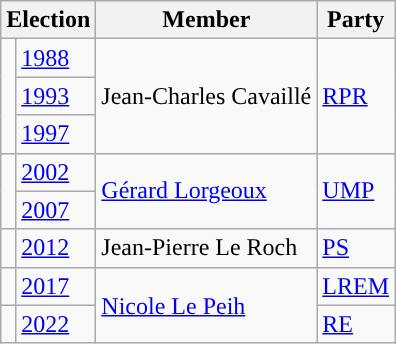<table class="wikitable">
<tr>
<th colspan="2">Election</th>
<th>Member</th>
<th>Party</th>
</tr>
<tr>
<td rowspan="3" style="background-color: "></td>
<td><a href='#'>1988</a></td>
<td rowspan="3">Jean-Charles Cavaillé</td>
<td rowspan="3"><a href='#'>RPR</a></td>
</tr>
<tr>
<td><a href='#'>1993</a></td>
</tr>
<tr>
<td><a href='#'>1997</a></td>
</tr>
<tr>
<td rowspan="2" style="background-color: "></td>
<td><a href='#'>2002</a></td>
<td rowspan="2"><a href='#'>Gérard Lorgeoux</a></td>
<td rowspan="2"><a href='#'>UMP</a></td>
</tr>
<tr>
<td><a href='#'>2007</a></td>
</tr>
<tr>
<td style="color:inherit;background-color: "></td>
<td><a href='#'>2012</a></td>
<td>Jean-Pierre Le Roch</td>
<td><a href='#'>PS</a></td>
</tr>
<tr>
<td style="color:inherit;background-color: "></td>
<td><a href='#'>2017</a></td>
<td rowspan="2"><a href='#'>Nicole Le Peih</a></td>
<td><a href='#'>LREM</a></td>
</tr>
<tr>
<td style="color:inherit;background-color: "></td>
<td><a href='#'>2022</a></td>
<td><a href='#'>RE</a></td>
</tr>
</table>
